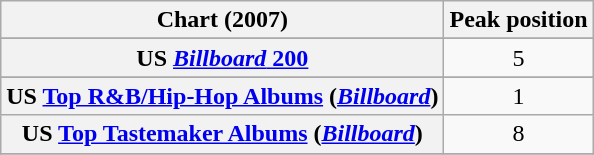<table class="wikitable sortable plainrowheaders" style="text-align:center">
<tr>
<th scope="col">Chart (2007)</th>
<th scope="col">Peak position</th>
</tr>
<tr>
</tr>
<tr>
<th scope="row">US <a href='#'><em>Billboard</em> 200</a></th>
<td>5</td>
</tr>
<tr>
</tr>
<tr>
<th scope="row">US <a href='#'>Top R&B/Hip-Hop Albums</a> (<em><a href='#'>Billboard</a></em>)</th>
<td>1</td>
</tr>
<tr>
<th scope="row">US <a href='#'>Top Tastemaker Albums</a> (<em><a href='#'>Billboard</a></em>)</th>
<td>8</td>
</tr>
<tr>
</tr>
</table>
